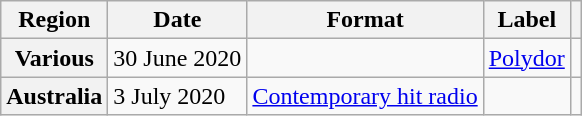<table class="wikitable sortable plainrowheaders">
<tr>
<th scope="col">Region</th>
<th scope="col">Date</th>
<th scope="col">Format</th>
<th scope="col">Label</th>
<th scope="col"></th>
</tr>
<tr>
<th scope="row">Various</th>
<td>30 June 2020</td>
<td></td>
<td><a href='#'>Polydor</a></td>
<td style="text-align:center;"></td>
</tr>
<tr>
<th scope="row">Australia</th>
<td>3 July 2020</td>
<td><a href='#'>Contemporary hit radio</a></td>
<td></td>
<td style="text-align:center;"></td>
</tr>
</table>
